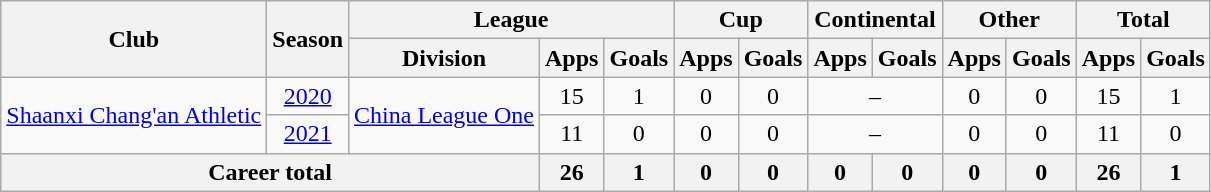<table class="wikitable" style="text-align: center">
<tr>
<th rowspan="2">Club</th>
<th rowspan="2">Season</th>
<th colspan="3">League</th>
<th colspan="2">Cup</th>
<th colspan="2">Continental</th>
<th colspan="2">Other</th>
<th colspan="2">Total</th>
</tr>
<tr>
<th>Division</th>
<th>Apps</th>
<th>Goals</th>
<th>Apps</th>
<th>Goals</th>
<th>Apps</th>
<th>Goals</th>
<th>Apps</th>
<th>Goals</th>
<th>Apps</th>
<th>Goals</th>
</tr>
<tr>
<td rowspan="2"><a href='#'>Shaanxi Chang'an Athletic</a></td>
<td><a href='#'>2020</a></td>
<td rowspan="2"><a href='#'>China League One</a></td>
<td>15</td>
<td>1</td>
<td>0</td>
<td>0</td>
<td colspan="2">–</td>
<td>0</td>
<td>0</td>
<td>15</td>
<td>1</td>
</tr>
<tr>
<td><a href='#'>2021</a></td>
<td>11</td>
<td>0</td>
<td>0</td>
<td>0</td>
<td colspan="2">–</td>
<td>0</td>
<td>0</td>
<td>11</td>
<td>0</td>
</tr>
<tr>
<th colspan=3>Career total</th>
<th>26</th>
<th>1</th>
<th>0</th>
<th>0</th>
<th>0</th>
<th>0</th>
<th>0</th>
<th>0</th>
<th>26</th>
<th>1</th>
</tr>
</table>
